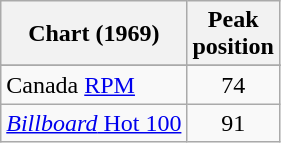<table class="wikitable">
<tr>
<th>Chart (1969)</th>
<th>Peak<br>position</th>
</tr>
<tr>
</tr>
<tr>
<td>Canada <a href='#'>RPM</a></td>
<td style="text-align:center;">74</td>
</tr>
<tr>
<td><a href='#'><em>Billboard</em> Hot 100</a></td>
<td style="text-align:center;">91</td>
</tr>
</table>
